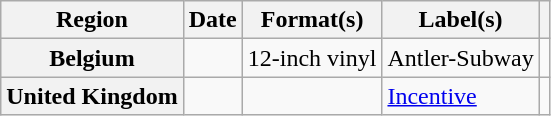<table class="wikitable plainrowheaders">
<tr>
<th scope="col">Region</th>
<th scope="col">Date</th>
<th scope="col">Format(s)</th>
<th scope="col">Label(s)</th>
<th scope="col"></th>
</tr>
<tr>
<th scope="row">Belgium</th>
<td></td>
<td>12-inch vinyl</td>
<td>Antler-Subway</td>
<td></td>
</tr>
<tr>
<th scope="row">United Kingdom</th>
<td></td>
<td></td>
<td><a href='#'>Incentive</a></td>
<td></td>
</tr>
</table>
